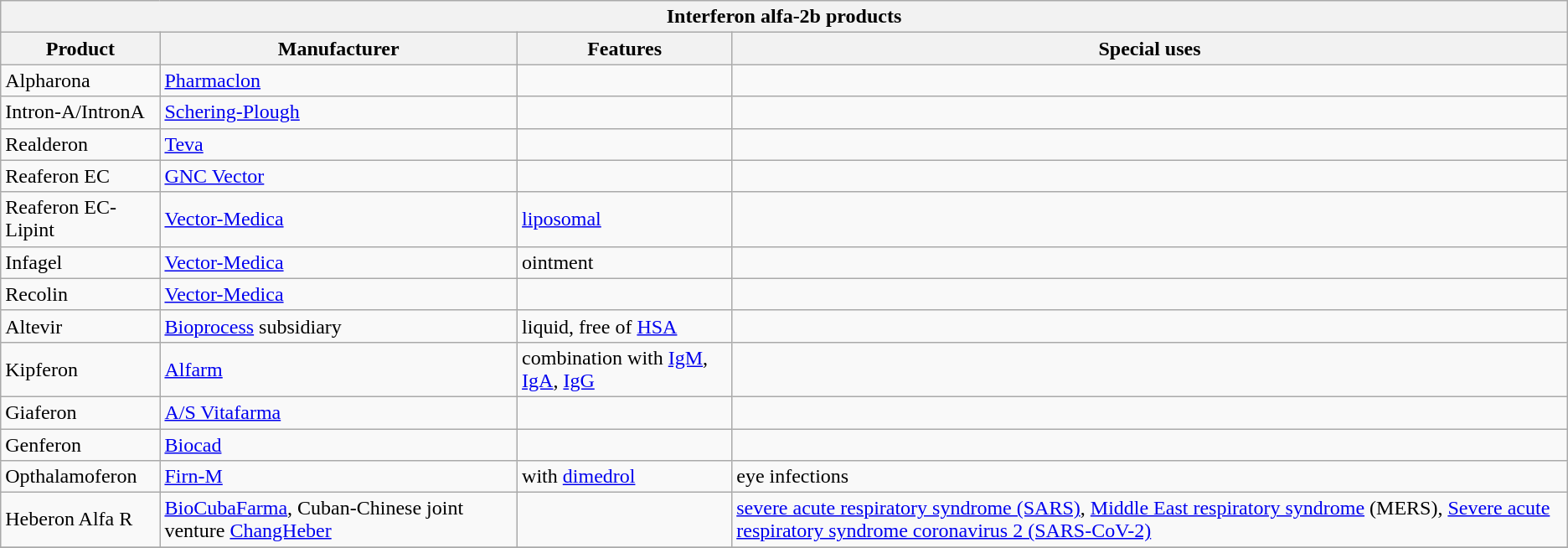<table class="wikitable">
<tr>
<th colspan="4">Interferon alfa-2b products</th>
</tr>
<tr>
<th>Product</th>
<th>Manufacturer</th>
<th>Features</th>
<th>Special uses</th>
</tr>
<tr>
<td>Alpharona</td>
<td><a href='#'>Pharmaclon</a></td>
<td></td>
<td></td>
</tr>
<tr>
<td>Intron-A/IntronA</td>
<td><a href='#'>Schering-Plough</a></td>
<td></td>
<td></td>
</tr>
<tr>
<td>Realderon</td>
<td><a href='#'>Teva</a></td>
<td></td>
<td></td>
</tr>
<tr>
<td>Reaferon EC</td>
<td><a href='#'>GNC Vector</a></td>
<td></td>
<td></td>
</tr>
<tr>
<td>Reaferon EC-Lipint</td>
<td><a href='#'>Vector-Medica</a></td>
<td><a href='#'>liposomal</a></td>
<td></td>
</tr>
<tr>
<td>Infagel</td>
<td><a href='#'>Vector-Medica</a></td>
<td>ointment</td>
<td></td>
</tr>
<tr>
<td>Recolin</td>
<td><a href='#'>Vector-Medica</a></td>
<td></td>
<td></td>
</tr>
<tr>
<td>Altevir</td>
<td><a href='#'>Bioprocess</a> subsidiary</td>
<td>liquid, free of <a href='#'>HSA</a></td>
<td></td>
</tr>
<tr>
<td>Kipferon</td>
<td><a href='#'>Alfarm</a></td>
<td>combination with <a href='#'>IgM</a>, <a href='#'>IgA</a>, <a href='#'>IgG</a></td>
<td></td>
</tr>
<tr>
<td>Giaferon</td>
<td><a href='#'>A/S Vitafarma</a></td>
<td></td>
<td></td>
</tr>
<tr>
<td>Genferon</td>
<td><a href='#'>Biocad</a></td>
<td></td>
<td></td>
</tr>
<tr>
<td>Opthalamoferon</td>
<td><a href='#'>Firn-M</a></td>
<td>with <a href='#'>dimedrol</a></td>
<td>eye infections</td>
</tr>
<tr>
<td>Heberon Alfa R</td>
<td><a href='#'>BioCubaFarma</a>, Cuban-Chinese joint venture <a href='#'>ChangHeber</a></td>
<td></td>
<td><a href='#'>severe acute respiratory syndrome (SARS)</a>, <a href='#'>Middle East respiratory syndrome</a> (MERS), <a href='#'>Severe acute respiratory syndrome coronavirus 2 (SARS-CoV-2)</a></td>
</tr>
<tr>
</tr>
</table>
